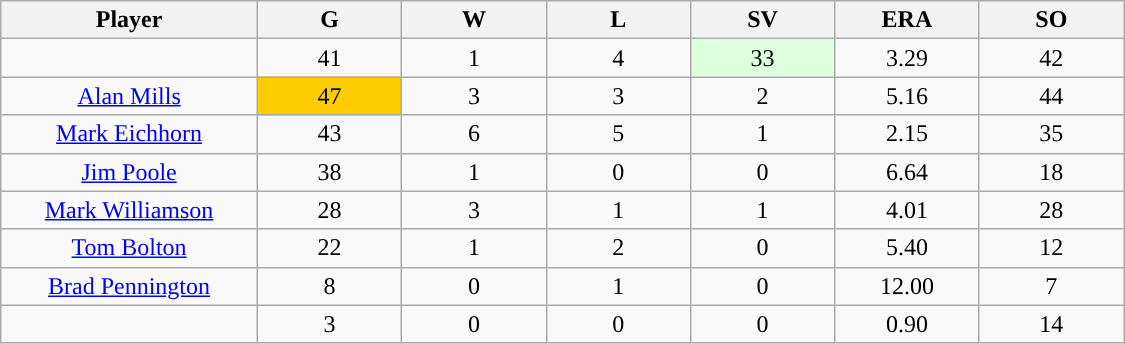<table class="wikitable sortable">
<tr>
<th bgcolor="#DDDDFF" width="16%">Player</th>
<th bgcolor="#DDDDFF" width="9%">G</th>
<th bgcolor="#DDDDFF" width="9%">W</th>
<th bgcolor="#DDDDFF" width="9%">L</th>
<th bgcolor="#DDDDFF" width="9%">SV</th>
<th bgcolor="#DDDDFF" width="9%">ERA</th>
<th bgcolor="#DDDDFF" width="9%">SO</th>
</tr>
<tr align="center">
<td></td>
<td>41</td>
<td>1</td>
<td>4</td>
<td style="background:#DDFFDD;">33</td>
<td>3.29</td>
<td>42</td>
</tr>
<tr align=center>
<td><a href='#'>Alan Mills</a></td>
<td style="background:#fc0;">47</td>
<td>3</td>
<td>3</td>
<td>2</td>
<td>5.16</td>
<td>44</td>
</tr>
<tr align=center>
<td><a href='#'>Mark Eichhorn</a></td>
<td>43</td>
<td>6</td>
<td>5</td>
<td>1</td>
<td>2.15</td>
<td>35</td>
</tr>
<tr align="center">
<td><a href='#'>Jim Poole</a></td>
<td>38</td>
<td>1</td>
<td>0</td>
<td>0</td>
<td>6.64</td>
<td>18</td>
</tr>
<tr align=center>
<td><a href='#'>Mark Williamson</a></td>
<td>28</td>
<td>3</td>
<td>1</td>
<td>1</td>
<td>4.01</td>
<td>28</td>
</tr>
<tr align=center>
<td><a href='#'>Tom Bolton</a></td>
<td>22</td>
<td>1</td>
<td>2</td>
<td>0</td>
<td>5.40</td>
<td>12</td>
</tr>
<tr align=center>
<td><a href='#'>Brad Pennington</a></td>
<td>8</td>
<td>0</td>
<td>1</td>
<td>0</td>
<td>12.00</td>
<td>7</td>
</tr>
<tr align=center>
<td></td>
<td>3</td>
<td>0</td>
<td>0</td>
<td>0</td>
<td>0.90</td>
<td>14</td>
</tr>
</table>
